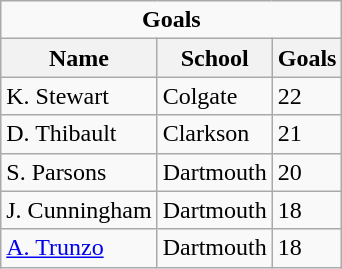<table class="wikitable">
<tr>
<td colspan=3 style="text-align:center;"><strong>Goals</strong></td>
</tr>
<tr>
<th>Name</th>
<th>School</th>
<th>Goals</th>
</tr>
<tr>
<td>K. Stewart</td>
<td>Colgate</td>
<td>22</td>
</tr>
<tr>
<td>D. Thibault</td>
<td>Clarkson</td>
<td>21</td>
</tr>
<tr>
<td>S. Parsons</td>
<td>Dartmouth</td>
<td>20</td>
</tr>
<tr>
<td>J. Cunningham</td>
<td>Dartmouth</td>
<td>18</td>
</tr>
<tr>
<td><a href='#'>A. Trunzo</a></td>
<td>Dartmouth</td>
<td>18</td>
</tr>
</table>
